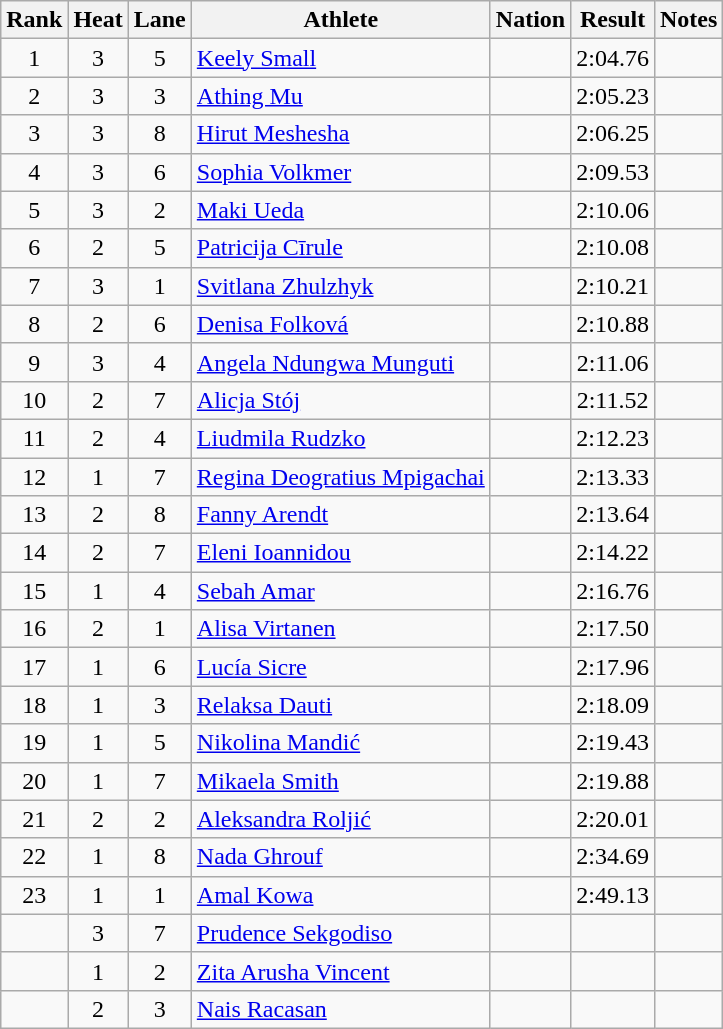<table class="wikitable sortable" style="text-align:center">
<tr>
<th>Rank</th>
<th>Heat</th>
<th>Lane</th>
<th>Athlete</th>
<th>Nation</th>
<th>Result</th>
<th>Notes</th>
</tr>
<tr>
<td>1</td>
<td>3</td>
<td>5</td>
<td align=left><a href='#'>Keely Small</a></td>
<td align=left></td>
<td>2:04.76</td>
<td></td>
</tr>
<tr>
<td>2</td>
<td>3</td>
<td>3</td>
<td align=left><a href='#'>Athing Mu</a></td>
<td align=left></td>
<td>2:05.23</td>
<td></td>
</tr>
<tr>
<td>3</td>
<td>3</td>
<td>8</td>
<td align=left><a href='#'>Hirut Meshesha</a></td>
<td align=left></td>
<td>2:06.25</td>
<td></td>
</tr>
<tr>
<td>4</td>
<td>3</td>
<td>6</td>
<td align=left><a href='#'>Sophia Volkmer</a></td>
<td align=left></td>
<td>2:09.53</td>
<td></td>
</tr>
<tr>
<td>5</td>
<td>3</td>
<td>2</td>
<td align=left><a href='#'>Maki Ueda</a></td>
<td align=left></td>
<td>2:10.06</td>
<td></td>
</tr>
<tr>
<td>6</td>
<td>2</td>
<td>5</td>
<td align=left><a href='#'>Patricija Cīrule</a></td>
<td align=left></td>
<td>2:10.08</td>
<td></td>
</tr>
<tr>
<td>7</td>
<td>3</td>
<td>1</td>
<td align=left><a href='#'>Svitlana Zhulzhyk</a></td>
<td align=left></td>
<td>2:10.21</td>
<td></td>
</tr>
<tr>
<td>8</td>
<td>2</td>
<td>6</td>
<td align=left><a href='#'>Denisa Folková</a></td>
<td align=left></td>
<td>2:10.88</td>
<td></td>
</tr>
<tr>
<td>9</td>
<td>3</td>
<td>4</td>
<td align=left><a href='#'>Angela Ndungwa Munguti</a></td>
<td align=left></td>
<td>2:11.06</td>
<td></td>
</tr>
<tr>
<td>10</td>
<td>2</td>
<td>7</td>
<td align=left><a href='#'>Alicja Stój</a></td>
<td align=left></td>
<td>2:11.52</td>
<td></td>
</tr>
<tr>
<td>11</td>
<td>2</td>
<td>4</td>
<td align=left><a href='#'>Liudmila Rudzko</a></td>
<td align=left></td>
<td>2:12.23</td>
<td></td>
</tr>
<tr>
<td>12</td>
<td>1</td>
<td>7</td>
<td align=left><a href='#'>Regina Deogratius Mpigachai</a></td>
<td align=left></td>
<td>2:13.33</td>
<td></td>
</tr>
<tr>
<td>13</td>
<td>2</td>
<td>8</td>
<td align=left><a href='#'>Fanny Arendt</a></td>
<td align=left></td>
<td>2:13.64</td>
<td></td>
</tr>
<tr>
<td>14</td>
<td>2</td>
<td>7</td>
<td align=left><a href='#'>Eleni Ioannidou</a></td>
<td align=left></td>
<td>2:14.22</td>
<td></td>
</tr>
<tr>
<td>15</td>
<td>1</td>
<td>4</td>
<td align=left><a href='#'>Sebah Amar</a></td>
<td align=left></td>
<td>2:16.76</td>
<td></td>
</tr>
<tr>
<td>16</td>
<td>2</td>
<td>1</td>
<td align=left><a href='#'>Alisa Virtanen</a></td>
<td align=left></td>
<td>2:17.50</td>
<td></td>
</tr>
<tr>
<td>17</td>
<td>1</td>
<td>6</td>
<td align=left><a href='#'>Lucía Sicre</a></td>
<td align=left></td>
<td>2:17.96</td>
<td></td>
</tr>
<tr>
<td>18</td>
<td>1</td>
<td>3</td>
<td align=left><a href='#'>Relaksa Dauti</a></td>
<td align=left></td>
<td>2:18.09</td>
<td></td>
</tr>
<tr>
<td>19</td>
<td>1</td>
<td>5</td>
<td align=left><a href='#'>Nikolina Mandić</a></td>
<td align=left></td>
<td>2:19.43</td>
<td></td>
</tr>
<tr>
<td>20</td>
<td>1</td>
<td>7</td>
<td align=left><a href='#'>Mikaela Smith</a></td>
<td align=left></td>
<td>2:19.88</td>
<td></td>
</tr>
<tr>
<td>21</td>
<td>2</td>
<td>2</td>
<td align=left><a href='#'>Aleksandra Roljić</a></td>
<td align=left></td>
<td>2:20.01</td>
<td></td>
</tr>
<tr>
<td>22</td>
<td>1</td>
<td>8</td>
<td align=left><a href='#'>Nada Ghrouf</a></td>
<td align=left></td>
<td>2:34.69</td>
<td></td>
</tr>
<tr>
<td>23</td>
<td>1</td>
<td>1</td>
<td align=left><a href='#'>Amal Kowa</a></td>
<td align=left></td>
<td>2:49.13</td>
<td></td>
</tr>
<tr>
<td></td>
<td>3</td>
<td>7</td>
<td align=left><a href='#'>Prudence Sekgodiso</a></td>
<td align=left></td>
<td></td>
<td></td>
</tr>
<tr>
<td></td>
<td>1</td>
<td>2</td>
<td align=left><a href='#'>Zita Arusha Vincent</a></td>
<td align=left></td>
<td></td>
<td></td>
</tr>
<tr>
<td></td>
<td>2</td>
<td>3</td>
<td align=left><a href='#'>Nais Racasan</a></td>
<td align=left></td>
<td></td>
<td></td>
</tr>
</table>
